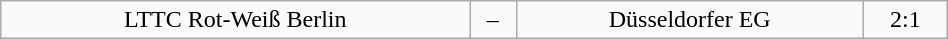<table class="wikitable" width="50%">
<tr align="center">
<td>LTTC Rot-Weiß Berlin</td>
<td>–</td>
<td>Düsseldorfer EG</td>
<td>2:1</td>
</tr>
</table>
